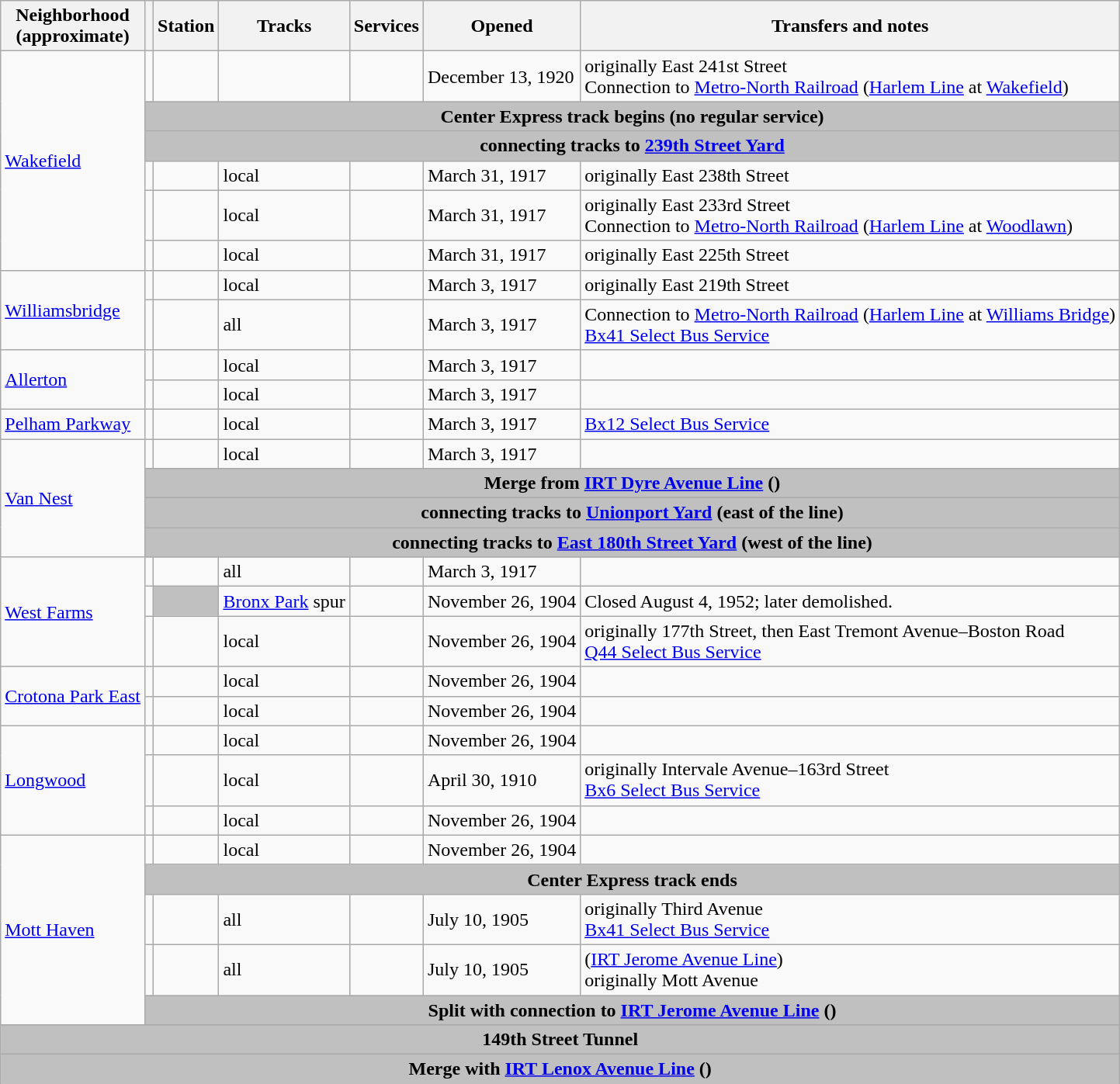<table class="wikitable">
<tr>
<th>Neighborhood<br>(approximate)</th>
<th></th>
<th>Station</th>
<th>Tracks</th>
<th>Services</th>
<th>Opened</th>
<th>Transfers and notes</th>
</tr>
<tr>
<td rowspan=6><a href='#'>Wakefield</a></td>
<td></td>
<td></td>
<td></td>
<td></td>
<td>December 13, 1920</td>
<td>originally East 241st Street<br>Connection to <a href='#'>Metro-North Railroad</a> (<a href='#'>Harlem Line</a> at <a href='#'>Wakefield</a>)</td>
</tr>
<tr>
<th colspan="6" style="background:silver;">Center Express track begins (no regular service)</th>
</tr>
<tr>
<th colspan="6" style="background:silver;">connecting tracks to <a href='#'>239th Street Yard</a></th>
</tr>
<tr>
<td></td>
<td></td>
<td>local</td>
<td></td>
<td>March 31, 1917</td>
<td>originally East 238th Street</td>
</tr>
<tr>
<td></td>
<td></td>
<td>local</td>
<td></td>
<td>March 31, 1917</td>
<td>originally East 233rd Street<br>Connection to <a href='#'>Metro-North Railroad</a> (<a href='#'>Harlem Line</a> at <a href='#'>Woodlawn</a>)</td>
</tr>
<tr>
<td></td>
<td></td>
<td>local</td>
<td></td>
<td>March 31, 1917</td>
<td>originally East 225th Street</td>
</tr>
<tr>
<td rowspan=2><a href='#'>Williamsbridge</a></td>
<td></td>
<td></td>
<td>local</td>
<td></td>
<td>March 3, 1917</td>
<td>originally East 219th Street</td>
</tr>
<tr>
<td></td>
<td></td>
<td>all</td>
<td></td>
<td>March 3, 1917</td>
<td>Connection to <a href='#'>Metro-North Railroad</a> (<a href='#'>Harlem Line</a> at <a href='#'>Williams Bridge</a>)<br><a href='#'>Bx41 Select Bus Service</a></td>
</tr>
<tr>
<td rowspan=2><a href='#'>Allerton</a></td>
<td></td>
<td></td>
<td>local</td>
<td></td>
<td>March 3, 1917</td>
<td></td>
</tr>
<tr>
<td></td>
<td></td>
<td>local</td>
<td></td>
<td>March 3, 1917</td>
<td></td>
</tr>
<tr>
<td rowspan=1><a href='#'>Pelham Parkway</a></td>
<td></td>
<td></td>
<td>local</td>
<td></td>
<td>March 3, 1917</td>
<td><a href='#'>Bx12 Select Bus Service</a></td>
</tr>
<tr>
<td rowspan=4><a href='#'>Van Nest</a></td>
<td></td>
<td></td>
<td>local</td>
<td></td>
<td>March 3, 1917</td>
<td></td>
</tr>
<tr>
<th colspan="6" style="background:silver;">Merge from <a href='#'>IRT Dyre Avenue Line</a> ()</th>
</tr>
<tr>
<th colspan="6" style="background:silver;">connecting tracks to <a href='#'>Unionport Yard</a> (east of the line)</th>
</tr>
<tr>
<th colspan="6" style="background:silver;">connecting tracks to <a href='#'>East 180th Street Yard</a> (west of the line)</th>
</tr>
<tr>
<td rowspan=3><a href='#'>West Farms</a></td>
<td></td>
<td></td>
<td>all</td>
<td></td>
<td>March 3, 1917</td>
<td></td>
</tr>
<tr>
<td></td>
<td style="background:silver;"></td>
<td><a href='#'>Bronx Park</a> spur</td>
<td></td>
<td nowrap>November 26, 1904</td>
<td>Closed August 4, 1952; later demolished.</td>
</tr>
<tr>
<td></td>
<td nowrap></td>
<td>local</td>
<td></td>
<td>November 26, 1904</td>
<td>originally 177th Street, then East Tremont Avenue–Boston Road<br><a href='#'>Q44 Select Bus Service</a></td>
</tr>
<tr>
<td rowspan=2><a href='#'>Crotona Park East</a></td>
<td></td>
<td></td>
<td>local</td>
<td></td>
<td>November 26, 1904</td>
<td></td>
</tr>
<tr>
<td></td>
<td></td>
<td>local</td>
<td></td>
<td>November 26, 1904</td>
<td></td>
</tr>
<tr>
<td rowspan=3><a href='#'>Longwood</a></td>
<td></td>
<td></td>
<td>local</td>
<td></td>
<td>November 26, 1904</td>
<td></td>
</tr>
<tr>
<td></td>
<td></td>
<td>local</td>
<td></td>
<td>April 30, 1910</td>
<td>originally Intervale Avenue–163rd Street<br><a href='#'>Bx6 Select Bus Service</a></td>
</tr>
<tr>
<td></td>
<td></td>
<td>local</td>
<td></td>
<td>November 26, 1904</td>
<td></td>
</tr>
<tr>
<td rowspan=5><a href='#'>Mott Haven</a></td>
<td></td>
<td></td>
<td>local</td>
<td></td>
<td>November 26, 1904</td>
<td></td>
</tr>
<tr>
<th colspan="6" style="background:silver;">Center Express track ends</th>
</tr>
<tr>
<td></td>
<td></td>
<td>all</td>
<td></td>
<td>July 10, 1905</td>
<td>originally Third Avenue<br><a href='#'>Bx41 Select Bus Service</a></td>
</tr>
<tr>
<td></td>
<td></td>
<td>all</td>
<td></td>
<td>July 10, 1905</td>
<td> (<a href='#'>IRT Jerome Avenue Line</a>)<br>originally Mott Avenue</td>
</tr>
<tr>
<th colspan="6" style="background:silver;">Split with connection to <a href='#'>IRT Jerome Avenue Line</a> ()</th>
</tr>
<tr>
<th colspan="7" style="background:silver;">149th Street Tunnel</th>
</tr>
<tr>
<th colspan="7" style="background:silver;">Merge with <a href='#'>IRT Lenox Avenue Line</a> ()</th>
</tr>
</table>
